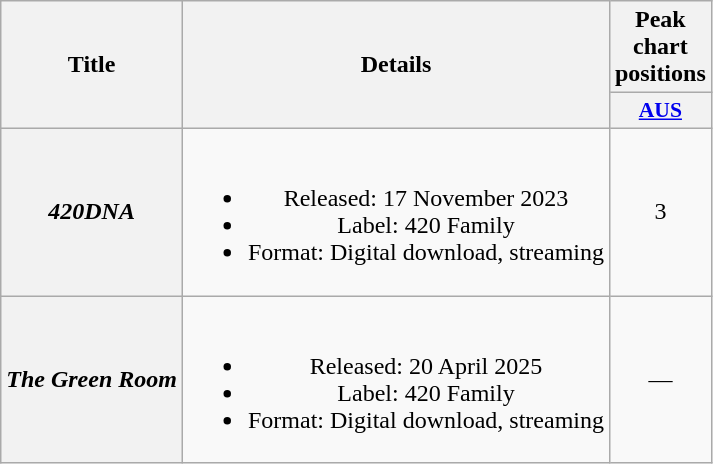<table class="wikitable plainrowheaders" style="text-align:center;">
<tr>
<th scope="col" rowspan="2">Title</th>
<th scope="col" rowspan="2">Details</th>
<th scope="col" colspan="1">Peak chart positions</th>
</tr>
<tr>
<th scope="col" style="width:2.2em;font-size:90%;"><a href='#'>AUS</a><br></th>
</tr>
<tr>
<th scope="row"><em>420DNA</em></th>
<td><br><ul><li>Released: 17 November 2023</li><li>Label: 420 Family</li><li>Format: Digital download, streaming</li></ul></td>
<td>3<br></td>
</tr>
<tr>
<th scope="row"><em>The Green Room</em></th>
<td><br><ul><li>Released: 20 April 2025</li><li>Label: 420 Family</li><li>Format: Digital download, streaming</li></ul></td>
<td>—</td>
</tr>
</table>
